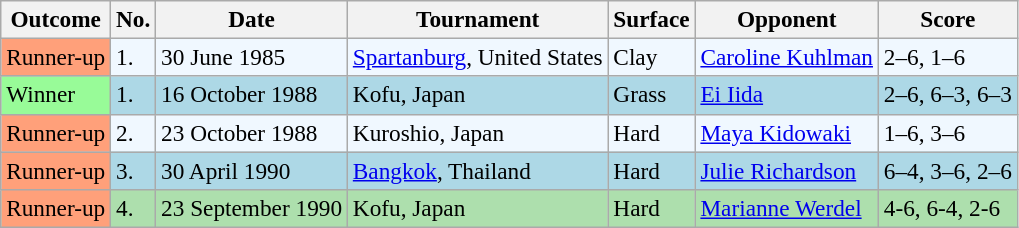<table class="sortable wikitable" style=font-size:97%>
<tr>
<th>Outcome</th>
<th>No.</th>
<th>Date</th>
<th>Tournament</th>
<th>Surface</th>
<th>Opponent</th>
<th>Score</th>
</tr>
<tr bgcolor="#f0f8ff">
<td style="background:#ffa07a;">Runner-up</td>
<td>1.</td>
<td>30 June 1985</td>
<td><a href='#'>Spartanburg</a>, United States</td>
<td>Clay</td>
<td> <a href='#'>Caroline Kuhlman</a></td>
<td>2–6, 1–6</td>
</tr>
<tr style="background:lightblue;">
<td bgcolor="98FB98">Winner</td>
<td>1.</td>
<td>16 October 1988</td>
<td>Kofu, Japan</td>
<td>Grass</td>
<td> <a href='#'>Ei Iida</a></td>
<td>2–6, 6–3, 6–3</td>
</tr>
<tr style="background:#f0f8ff;">
<td style="background:#ffa07a;">Runner-up</td>
<td>2.</td>
<td>23 October 1988</td>
<td>Kuroshio, Japan</td>
<td>Hard</td>
<td> <a href='#'>Maya Kidowaki</a></td>
<td>1–6, 3–6</td>
</tr>
<tr style="background:lightblue;">
<td style="background:#ffa07a;">Runner-up</td>
<td>3.</td>
<td>30 April 1990</td>
<td><a href='#'>Bangkok</a>, Thailand</td>
<td>Hard</td>
<td> <a href='#'>Julie Richardson</a></td>
<td>6–4, 3–6, 2–6</td>
</tr>
<tr style="background:#addfad;">
<td style="background:#ffa07a;">Runner-up</td>
<td>4.</td>
<td>23 September 1990</td>
<td>Kofu, Japan</td>
<td>Hard</td>
<td> <a href='#'>Marianne Werdel</a></td>
<td>4-6, 6-4, 2-6</td>
</tr>
</table>
